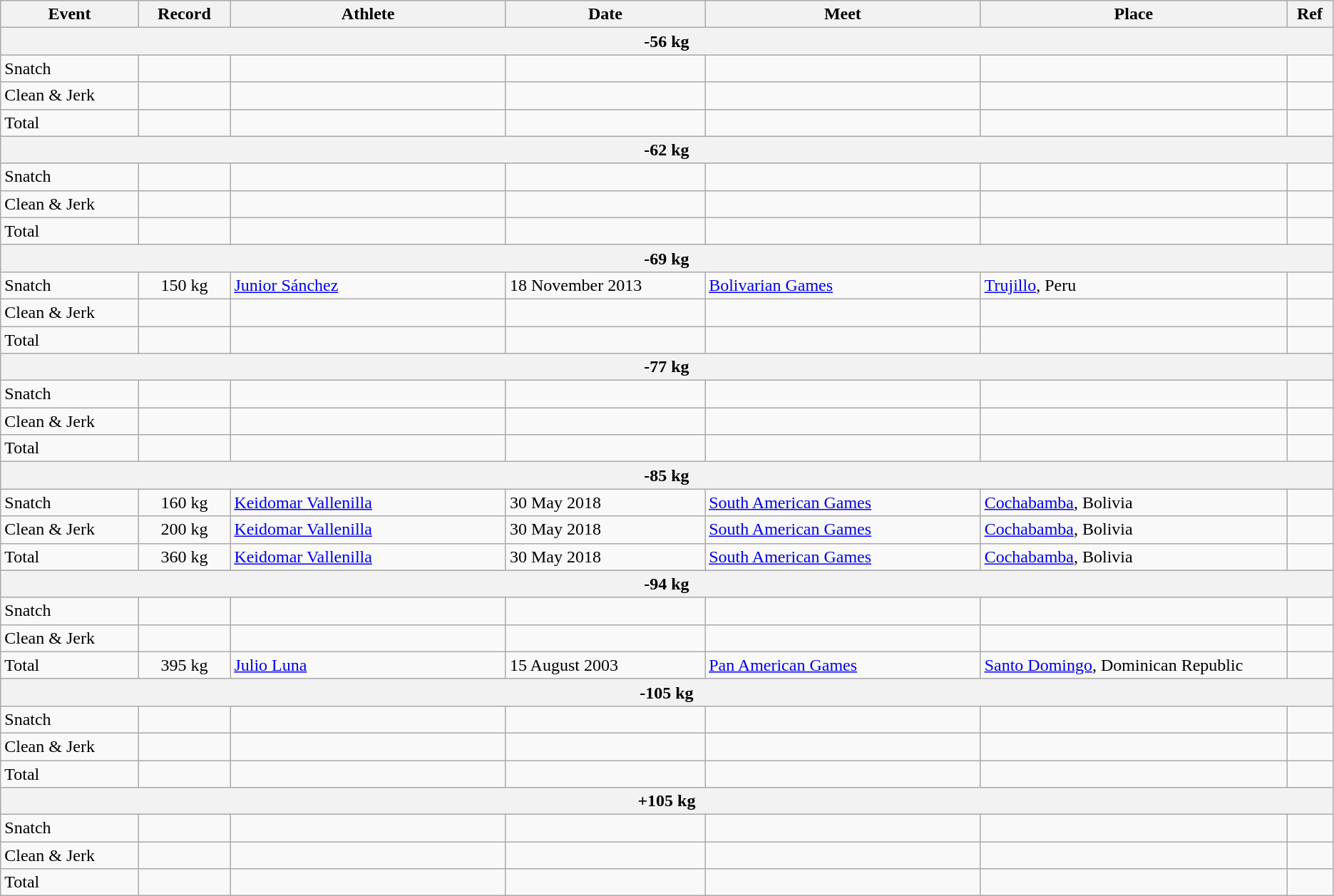<table class="wikitable">
<tr>
<th width=9%>Event</th>
<th width=6%>Record</th>
<th width=18%>Athlete</th>
<th width=13%>Date</th>
<th width=18%>Meet</th>
<th width=20%>Place</th>
<th width=3%>Ref</th>
</tr>
<tr bgcolor="#DDDDDD">
<th colspan="8">-56 kg</th>
</tr>
<tr>
<td>Snatch</td>
<td></td>
<td></td>
<td></td>
<td></td>
<td></td>
<td></td>
</tr>
<tr>
<td>Clean & Jerk</td>
<td align="center"></td>
<td></td>
<td></td>
<td></td>
<td></td>
<td></td>
</tr>
<tr>
<td>Total</td>
<td align="center"></td>
<td></td>
<td></td>
<td></td>
<td></td>
<td></td>
</tr>
<tr bgcolor="#DDDDDD">
<th colspan="8">-62 kg</th>
</tr>
<tr>
<td>Snatch</td>
<td></td>
<td></td>
<td></td>
<td></td>
<td></td>
<td></td>
</tr>
<tr>
<td>Clean & Jerk</td>
<td></td>
<td></td>
<td></td>
<td></td>
<td></td>
<td></td>
</tr>
<tr>
<td>Total</td>
<td></td>
<td></td>
<td></td>
<td></td>
<td></td>
<td></td>
</tr>
<tr bgcolor="#DDDDDD">
<th colspan="8">-69 kg</th>
</tr>
<tr>
<td>Snatch</td>
<td align="center">150 kg</td>
<td><a href='#'>Junior Sánchez</a></td>
<td>18 November 2013</td>
<td><a href='#'>Bolivarian Games</a></td>
<td><a href='#'>Trujillo</a>, Peru</td>
<td></td>
</tr>
<tr>
<td>Clean & Jerk</td>
<td align="center"></td>
<td></td>
<td></td>
<td></td>
<td></td>
<td></td>
</tr>
<tr>
<td>Total</td>
<td></td>
<td></td>
<td></td>
<td></td>
<td></td>
<td></td>
</tr>
<tr bgcolor="#DDDDDD">
<th colspan="8">-77 kg</th>
</tr>
<tr>
<td>Snatch</td>
<td></td>
<td></td>
<td></td>
<td></td>
<td></td>
<td></td>
</tr>
<tr>
<td>Clean & Jerk</td>
<td></td>
<td></td>
<td></td>
<td></td>
<td></td>
<td></td>
</tr>
<tr>
<td>Total</td>
<td></td>
<td></td>
<td></td>
<td></td>
<td></td>
<td></td>
</tr>
<tr bgcolor="#DDDDDD">
<th colspan="8">-85 kg</th>
</tr>
<tr>
<td>Snatch</td>
<td align="center">160 kg</td>
<td><a href='#'>Keidomar Vallenilla</a></td>
<td>30 May 2018</td>
<td><a href='#'>South American Games</a></td>
<td><a href='#'>Cochabamba</a>, Bolivia</td>
<td></td>
</tr>
<tr>
<td>Clean & Jerk</td>
<td align="center">200 kg</td>
<td><a href='#'>Keidomar Vallenilla</a></td>
<td>30 May 2018</td>
<td><a href='#'>South American Games</a></td>
<td><a href='#'>Cochabamba</a>, Bolivia</td>
<td></td>
</tr>
<tr>
<td>Total</td>
<td align="center">360 kg</td>
<td><a href='#'>Keidomar Vallenilla</a></td>
<td>30 May 2018</td>
<td><a href='#'>South American Games</a></td>
<td><a href='#'>Cochabamba</a>, Bolivia</td>
<td></td>
</tr>
<tr bgcolor="#DDDDDD">
<th colspan="8">-94 kg</th>
</tr>
<tr>
<td>Snatch</td>
<td align="center"></td>
<td></td>
<td></td>
<td></td>
<td></td>
<td></td>
</tr>
<tr>
<td>Clean & Jerk</td>
<td align="center"></td>
<td></td>
<td></td>
<td></td>
<td></td>
<td></td>
</tr>
<tr>
<td>Total</td>
<td align="center">395 kg</td>
<td><a href='#'>Julio Luna</a></td>
<td>15 August 2003</td>
<td><a href='#'>Pan American Games</a></td>
<td><a href='#'>Santo Domingo</a>, Dominican Republic</td>
<td></td>
</tr>
<tr bgcolor="#DDDDDD">
<th colspan="8">-105 kg</th>
</tr>
<tr>
<td>Snatch</td>
<td></td>
<td></td>
<td></td>
<td></td>
<td></td>
<td></td>
</tr>
<tr>
<td>Clean & Jerk</td>
<td align="center"></td>
<td></td>
<td></td>
<td></td>
<td></td>
<td></td>
</tr>
<tr>
<td>Total</td>
<td></td>
<td></td>
<td></td>
<td></td>
<td></td>
<td></td>
</tr>
<tr bgcolor="#DDDDDD">
<th colspan="8">+105 kg</th>
</tr>
<tr>
<td>Snatch</td>
<td></td>
<td></td>
<td></td>
<td></td>
<td></td>
<td></td>
</tr>
<tr>
<td>Clean & Jerk</td>
<td></td>
<td></td>
<td></td>
<td></td>
<td></td>
<td></td>
</tr>
<tr>
<td>Total</td>
<td></td>
<td></td>
<td></td>
<td></td>
<td></td>
<td></td>
</tr>
</table>
